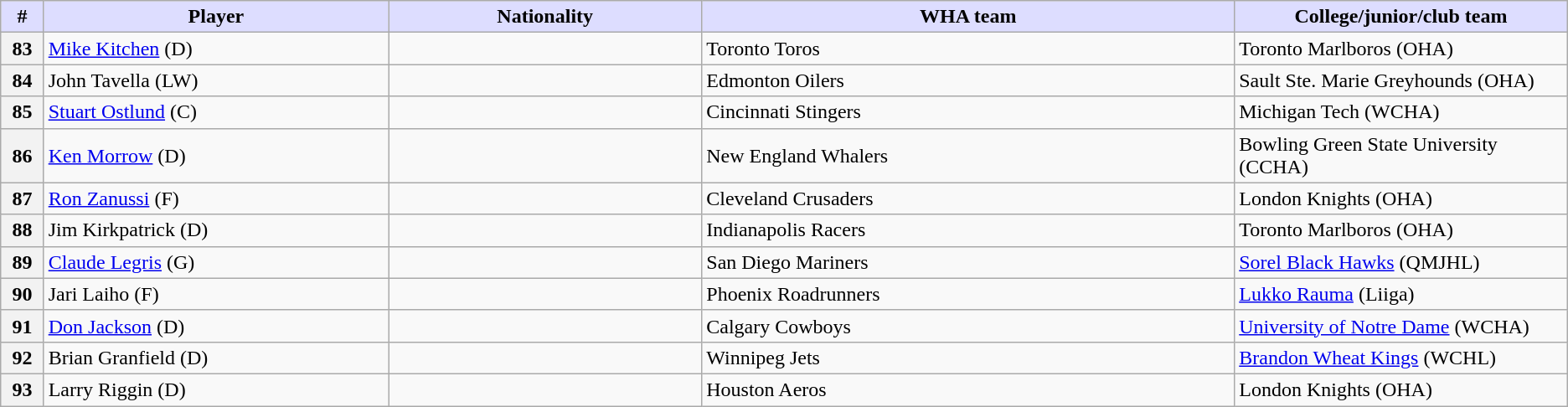<table class="wikitable">
<tr>
<th style="background:#ddf; width:2.75%;">#</th>
<th style="background:#ddf; width:22.0%;">Player</th>
<th style="background:#ddf; width:20.0%;">Nationality</th>
<th style="background:#ddf; width:34.0%;">WHA team</th>
<th style="background:#ddf; width:100.0%;">College/junior/club team</th>
</tr>
<tr>
<th>83</th>
<td><a href='#'>Mike Kitchen</a> (D)</td>
<td></td>
<td>Toronto Toros</td>
<td>Toronto Marlboros (OHA)</td>
</tr>
<tr>
<th>84</th>
<td>John Tavella (LW)</td>
<td></td>
<td>Edmonton Oilers</td>
<td>Sault Ste. Marie Greyhounds (OHA)</td>
</tr>
<tr>
<th>85</th>
<td><a href='#'>Stuart Ostlund</a> (C)</td>
<td></td>
<td>Cincinnati Stingers</td>
<td>Michigan Tech (WCHA)</td>
</tr>
<tr>
<th>86</th>
<td><a href='#'>Ken Morrow</a> (D)</td>
<td></td>
<td>New England Whalers</td>
<td>Bowling Green State University (CCHA)</td>
</tr>
<tr>
<th>87</th>
<td><a href='#'>Ron Zanussi</a> (F)</td>
<td></td>
<td>Cleveland Crusaders</td>
<td>London Knights (OHA)</td>
</tr>
<tr>
<th>88</th>
<td>Jim Kirkpatrick (D)</td>
<td></td>
<td>Indianapolis Racers</td>
<td>Toronto Marlboros (OHA)</td>
</tr>
<tr>
<th>89</th>
<td><a href='#'>Claude Legris</a> (G)</td>
<td></td>
<td>San Diego Mariners</td>
<td><a href='#'>Sorel Black Hawks</a> (QMJHL)</td>
</tr>
<tr>
<th>90</th>
<td>Jari Laiho (F)</td>
<td></td>
<td>Phoenix Roadrunners</td>
<td><a href='#'>Lukko Rauma</a> (Liiga)</td>
</tr>
<tr>
<th>91</th>
<td><a href='#'>Don Jackson</a> (D)</td>
<td></td>
<td>Calgary Cowboys</td>
<td><a href='#'>University of Notre Dame</a> (WCHA)</td>
</tr>
<tr>
<th>92</th>
<td>Brian Granfield (D)</td>
<td></td>
<td>Winnipeg Jets</td>
<td><a href='#'>Brandon Wheat Kings</a> (WCHL)</td>
</tr>
<tr>
<th>93</th>
<td>Larry Riggin (D)</td>
<td></td>
<td>Houston Aeros</td>
<td>London Knights (OHA)</td>
</tr>
</table>
